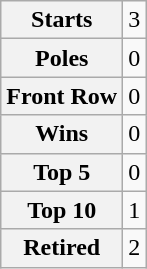<table class="wikitable" style="text-align:center">
<tr>
<th>Starts</th>
<td>3</td>
</tr>
<tr>
<th>Poles</th>
<td>0</td>
</tr>
<tr>
<th>Front Row</th>
<td>0</td>
</tr>
<tr>
<th>Wins</th>
<td>0</td>
</tr>
<tr>
<th>Top 5</th>
<td>0</td>
</tr>
<tr>
<th>Top 10</th>
<td>1</td>
</tr>
<tr>
<th>Retired</th>
<td>2</td>
</tr>
</table>
